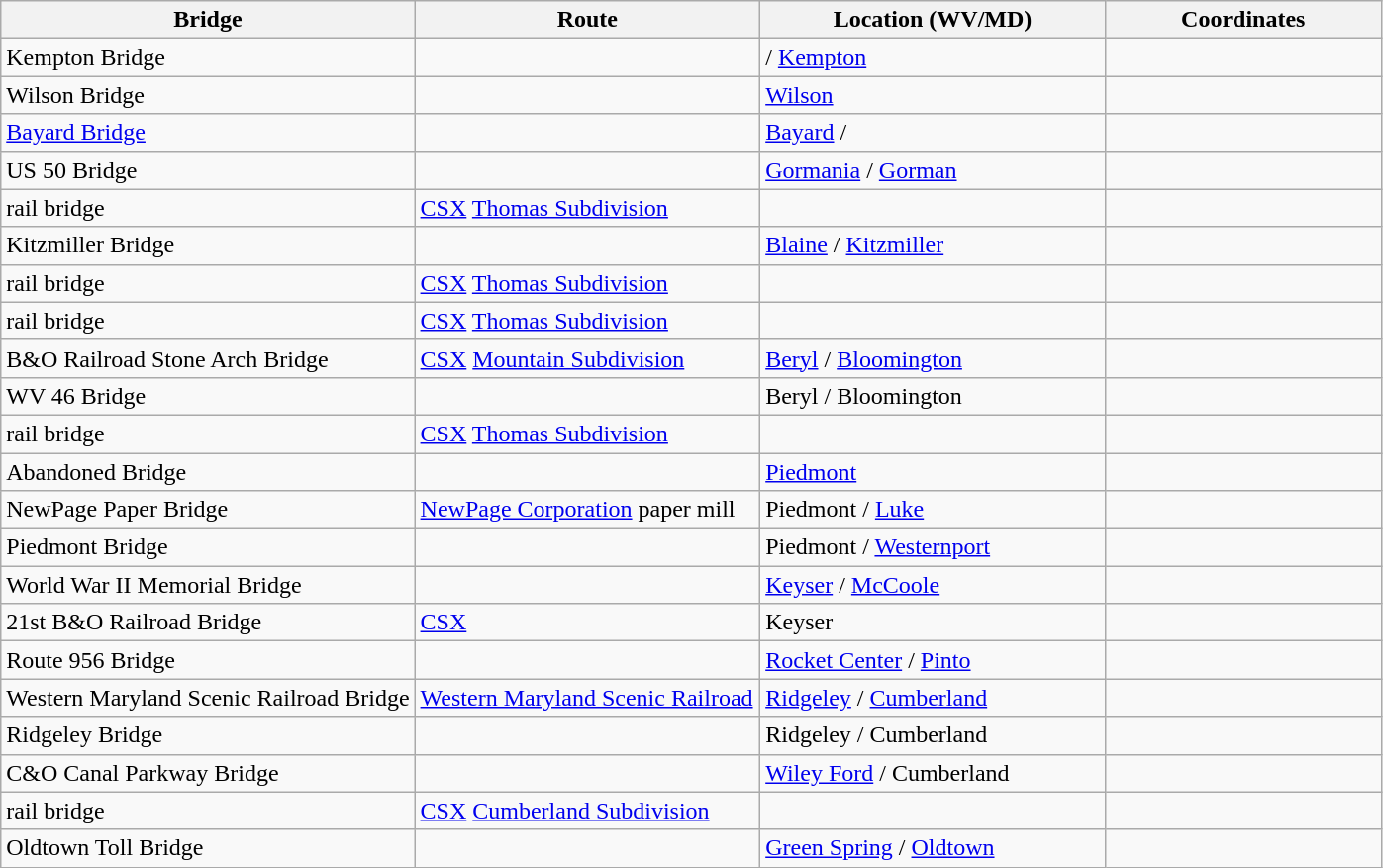<table class="wikitable">
<tr>
<th style="width:30%;">Bridge</th>
<th style="width:25%;">Route</th>
<th style="width:25%;">Location (WV/MD)</th>
<th style="width:20%;">Coordinates</th>
</tr>
<tr>
<td>Kempton Bridge</td>
<td></td>
<td>/ <a href='#'>Kempton</a></td>
<td></td>
</tr>
<tr>
<td>Wilson Bridge</td>
<td></td>
<td><a href='#'>Wilson</a></td>
<td></td>
</tr>
<tr>
<td><a href='#'>Bayard Bridge</a></td>
<td></td>
<td><a href='#'>Bayard</a> /</td>
<td></td>
</tr>
<tr>
<td>US 50 Bridge</td>
<td></td>
<td><a href='#'>Gormania</a> / <a href='#'>Gorman</a></td>
<td></td>
</tr>
<tr>
<td>rail bridge</td>
<td><a href='#'>CSX</a> <a href='#'>Thomas Subdivision</a></td>
<td></td>
<td></td>
</tr>
<tr>
<td>Kitzmiller Bridge</td>
<td><br></td>
<td><a href='#'>Blaine</a> / <a href='#'>Kitzmiller</a></td>
<td></td>
</tr>
<tr>
<td>rail bridge</td>
<td><a href='#'>CSX</a> <a href='#'>Thomas Subdivision</a></td>
<td></td>
<td></td>
</tr>
<tr>
<td>rail bridge</td>
<td><a href='#'>CSX</a> <a href='#'>Thomas Subdivision</a></td>
<td></td>
<td></td>
</tr>
<tr>
<td>B&O Railroad Stone Arch Bridge</td>
<td><a href='#'>CSX</a> <a href='#'>Mountain Subdivision</a></td>
<td><a href='#'>Beryl</a> / <a href='#'>Bloomington</a></td>
<td></td>
</tr>
<tr>
<td>WV 46 Bridge</td>
<td></td>
<td>Beryl / Bloomington</td>
<td></td>
</tr>
<tr>
<td>rail bridge</td>
<td><a href='#'>CSX</a> <a href='#'>Thomas Subdivision</a></td>
<td></td>
<td></td>
</tr>
<tr>
<td>Abandoned Bridge</td>
<td></td>
<td><a href='#'>Piedmont</a></td>
<td></td>
</tr>
<tr>
<td>NewPage Paper Bridge</td>
<td><a href='#'>NewPage Corporation</a> paper mill</td>
<td>Piedmont / <a href='#'>Luke</a></td>
<td></td>
</tr>
<tr>
<td>Piedmont Bridge</td>
<td></td>
<td>Piedmont / <a href='#'>Westernport</a></td>
<td></td>
</tr>
<tr>
<td>World War II Memorial Bridge</td>
<td></td>
<td><a href='#'>Keyser</a> / <a href='#'>McCoole</a></td>
<td></td>
</tr>
<tr>
<td>21st B&O Railroad Bridge</td>
<td><a href='#'>CSX</a></td>
<td>Keyser</td>
<td></td>
</tr>
<tr>
<td>Route 956 Bridge</td>
<td><br></td>
<td><a href='#'>Rocket Center</a> / <a href='#'>Pinto</a></td>
<td></td>
</tr>
<tr>
<td>Western Maryland Scenic Railroad Bridge</td>
<td><a href='#'>Western Maryland Scenic Railroad</a></td>
<td><a href='#'>Ridgeley</a> / <a href='#'>Cumberland</a></td>
<td></td>
</tr>
<tr>
<td>Ridgeley Bridge</td>
<td></td>
<td>Ridgeley / Cumberland</td>
<td></td>
</tr>
<tr>
<td>C&O Canal Parkway Bridge</td>
<td></td>
<td><a href='#'>Wiley Ford</a> / Cumberland</td>
<td></td>
</tr>
<tr>
<td>rail bridge</td>
<td><a href='#'>CSX</a> <a href='#'>Cumberland Subdivision</a></td>
<td></td>
<td></td>
</tr>
<tr>
<td>Oldtown Toll Bridge</td>
<td></td>
<td><a href='#'>Green Spring</a> / <a href='#'>Oldtown</a></td>
<td></td>
</tr>
</table>
